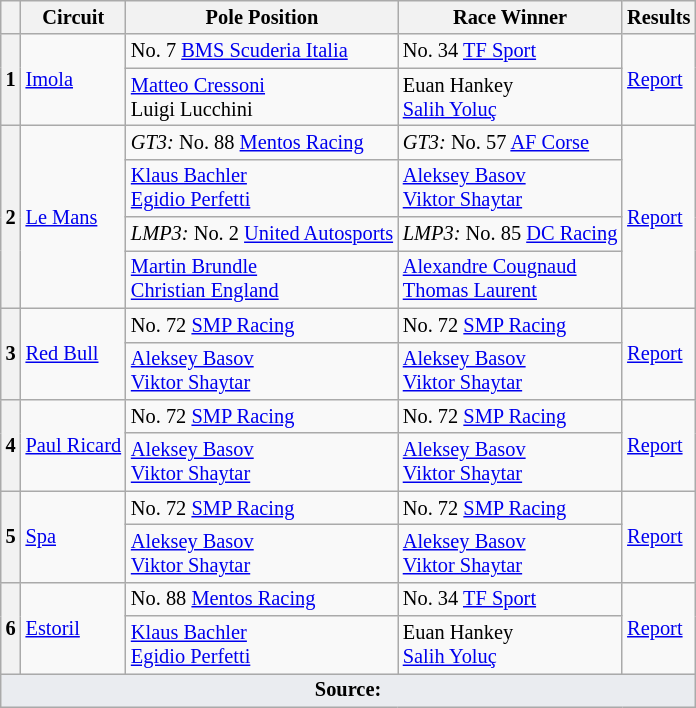<table class="wikitable" style="font-size: 85%;">
<tr>
<th></th>
<th>Circuit</th>
<th>Pole Position</th>
<th>Race Winner</th>
<th>Results</th>
</tr>
<tr>
<th rowspan=2>1</th>
<td rowspan=2><a href='#'>Imola</a></td>
<td> No. 7 <a href='#'>BMS Scuderia Italia</a></td>
<td> No. 34 <a href='#'>TF Sport</a></td>
<td rowspan=2><a href='#'>Report</a></td>
</tr>
<tr>
<td> <a href='#'>Matteo Cressoni</a><br> Luigi Lucchini</td>
<td> Euan Hankey<br> <a href='#'>Salih Yoluç</a></td>
</tr>
<tr>
<th rowspan=4>2</th>
<td rowspan=4><a href='#'>Le Mans</a></td>
<td><em>GT3:</em>  No. 88 <a href='#'>Mentos Racing</a></td>
<td><em>GT3:</em>  No. 57 <a href='#'>AF Corse</a></td>
<td rowspan=4><a href='#'>Report</a></td>
</tr>
<tr>
<td> <a href='#'>Klaus Bachler</a><br> <a href='#'>Egidio Perfetti</a></td>
<td> <a href='#'>Aleksey Basov</a><br> <a href='#'>Viktor Shaytar</a></td>
</tr>
<tr>
<td><em>LMP3:</em>  No. 2 <a href='#'>United Autosports</a></td>
<td><em>LMP3:</em>  No. 85 <a href='#'>DC Racing</a></td>
</tr>
<tr>
<td> <a href='#'>Martin Brundle</a><br> <a href='#'>Christian England</a></td>
<td> <a href='#'>Alexandre Cougnaud</a><br> <a href='#'>Thomas Laurent</a></td>
</tr>
<tr>
<th rowspan=2>3</th>
<td rowspan=2><a href='#'>Red Bull</a></td>
<td> No. 72 <a href='#'>SMP Racing</a></td>
<td> No. 72 <a href='#'>SMP Racing</a></td>
<td rowspan=2><a href='#'>Report</a></td>
</tr>
<tr>
<td> <a href='#'>Aleksey Basov</a><br> <a href='#'>Viktor Shaytar</a></td>
<td> <a href='#'>Aleksey Basov</a><br> <a href='#'>Viktor Shaytar</a></td>
</tr>
<tr>
<th rowspan=2>4</th>
<td rowspan=2><a href='#'>Paul Ricard</a></td>
<td> No. 72 <a href='#'>SMP Racing</a></td>
<td> No. 72 <a href='#'>SMP Racing</a></td>
<td rowspan=2><a href='#'>Report</a></td>
</tr>
<tr>
<td> <a href='#'>Aleksey Basov</a><br> <a href='#'>Viktor Shaytar</a></td>
<td> <a href='#'>Aleksey Basov</a><br> <a href='#'>Viktor Shaytar</a></td>
</tr>
<tr>
<th rowspan=2>5</th>
<td rowspan=2><a href='#'>Spa</a></td>
<td> No. 72 <a href='#'>SMP Racing</a></td>
<td> No. 72 <a href='#'>SMP Racing</a></td>
<td rowspan=2><a href='#'>Report</a></td>
</tr>
<tr>
<td> <a href='#'>Aleksey Basov</a><br> <a href='#'>Viktor Shaytar</a></td>
<td> <a href='#'>Aleksey Basov</a><br> <a href='#'>Viktor Shaytar</a></td>
</tr>
<tr>
<th rowspan=2>6</th>
<td rowspan=2><a href='#'>Estoril</a></td>
<td> No. 88 <a href='#'>Mentos Racing</a></td>
<td> No. 34 <a href='#'>TF Sport</a></td>
<td rowspan=2><a href='#'>Report</a></td>
</tr>
<tr>
<td> <a href='#'>Klaus Bachler</a><br> <a href='#'>Egidio Perfetti</a></td>
<td> Euan Hankey<br> <a href='#'>Salih Yoluç</a></td>
</tr>
<tr class="sortbottom">
<td colspan="5" style="background-color:#EAECF0;text-align:center"><strong>Source:</strong></td>
</tr>
</table>
